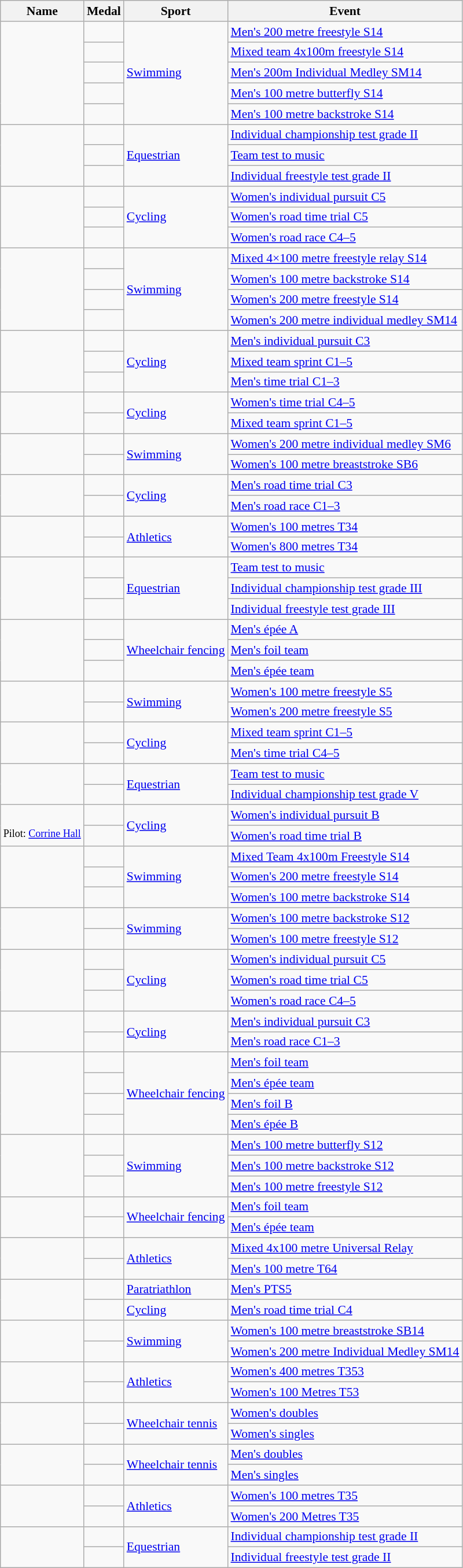<table class="wikitable sortable" style="font-size:90%">
<tr>
<th>Name</th>
<th>Medal</th>
<th>Sport</th>
<th>Event</th>
</tr>
<tr>
<td rowspan=5></td>
<td></td>
<td rowspan=5><a href='#'>Swimming</a></td>
<td><a href='#'>Men's 200 metre freestyle S14</a></td>
</tr>
<tr>
<td></td>
<td><a href='#'>Mixed team 4x100m freestyle S14</a></td>
</tr>
<tr>
<td></td>
<td><a href='#'>Men's 200m Individual Medley SM14</a></td>
</tr>
<tr>
<td></td>
<td><a href='#'>Men's 100 metre butterfly S14</a></td>
</tr>
<tr>
<td></td>
<td><a href='#'>Men's 100 metre backstroke S14</a></td>
</tr>
<tr>
<td rowspan=3></td>
<td></td>
<td rowspan=3><a href='#'>Equestrian</a></td>
<td><a href='#'>Individual championship test grade II</a></td>
</tr>
<tr>
<td></td>
<td><a href='#'>Team test to music</a></td>
</tr>
<tr>
<td></td>
<td><a href='#'>Individual freestyle test grade II</a></td>
</tr>
<tr>
<td rowspan=3></td>
<td></td>
<td rowspan=3><a href='#'>Cycling</a></td>
<td><a href='#'>Women's individual pursuit C5</a></td>
</tr>
<tr>
<td></td>
<td><a href='#'>Women's road time trial C5</a></td>
</tr>
<tr>
<td></td>
<td><a href='#'>Women's road race C4–5</a></td>
</tr>
<tr>
<td rowspan=4></td>
<td></td>
<td rowspan=4><a href='#'>Swimming</a></td>
<td><a href='#'>Mixed 4×100 metre freestyle relay S14</a></td>
</tr>
<tr>
<td></td>
<td><a href='#'>Women's 100 metre backstroke S14</a></td>
</tr>
<tr>
<td></td>
<td><a href='#'>Women's 200 metre freestyle S14</a></td>
</tr>
<tr>
<td></td>
<td><a href='#'>Women's 200 metre individual medley SM14</a></td>
</tr>
<tr>
<td rowspan=3></td>
<td></td>
<td rowspan=3><a href='#'>Cycling</a></td>
<td><a href='#'>Men's individual pursuit C3</a></td>
</tr>
<tr>
<td></td>
<td><a href='#'>Mixed team sprint C1–5</a></td>
</tr>
<tr>
<td></td>
<td><a href='#'>Men's time trial C1–3</a></td>
</tr>
<tr>
<td rowspan=2></td>
<td></td>
<td rowspan=2><a href='#'>Cycling</a></td>
<td><a href='#'>Women's time trial C4–5</a></td>
</tr>
<tr>
<td></td>
<td><a href='#'>Mixed team sprint C1–5</a></td>
</tr>
<tr>
<td rowspan=2></td>
<td></td>
<td rowspan=2><a href='#'>Swimming</a></td>
<td><a href='#'>Women's 200 metre individual medley SM6</a></td>
</tr>
<tr>
<td></td>
<td><a href='#'>Women's 100 metre breaststroke SB6</a></td>
</tr>
<tr>
<td rowspan=2></td>
<td></td>
<td rowspan=2><a href='#'>Cycling</a></td>
<td><a href='#'>Men's road time trial C3</a></td>
</tr>
<tr>
<td></td>
<td><a href='#'>Men's road race C1–3</a></td>
</tr>
<tr>
<td rowspan=2></td>
<td></td>
<td rowspan=2><a href='#'>Athletics</a></td>
<td><a href='#'>Women's 100 metres T34</a></td>
</tr>
<tr>
<td></td>
<td><a href='#'>Women's 800 metres T34</a></td>
</tr>
<tr>
<td rowspan=3></td>
<td></td>
<td rowspan=3><a href='#'>Equestrian</a></td>
<td><a href='#'>Team test to music</a></td>
</tr>
<tr>
<td></td>
<td><a href='#'>Individual championship test grade III</a></td>
</tr>
<tr>
<td></td>
<td><a href='#'>Individual freestyle test grade III</a></td>
</tr>
<tr>
<td rowspan=3></td>
<td></td>
<td rowspan=3><a href='#'>Wheelchair fencing</a></td>
<td><a href='#'>Men's épée A</a></td>
</tr>
<tr>
<td></td>
<td><a href='#'>Men's foil team</a></td>
</tr>
<tr>
<td></td>
<td><a href='#'>Men's épée team</a></td>
</tr>
<tr>
<td rowspan=2></td>
<td></td>
<td rowspan=2><a href='#'>Swimming</a></td>
<td><a href='#'>Women's 100 metre freestyle S5</a></td>
</tr>
<tr>
<td></td>
<td><a href='#'>Women's 200 metre freestyle S5</a></td>
</tr>
<tr>
<td rowspan=2></td>
<td></td>
<td rowspan=2><a href='#'>Cycling</a></td>
<td><a href='#'>Mixed team sprint C1–5</a></td>
</tr>
<tr>
<td></td>
<td><a href='#'>Men's time trial C4–5</a></td>
</tr>
<tr>
<td rowspan=2></td>
<td></td>
<td rowspan=2><a href='#'>Equestrian</a></td>
<td><a href='#'>Team test to music</a></td>
</tr>
<tr>
<td></td>
<td><a href='#'>Individual championship test grade V</a></td>
</tr>
<tr>
<td rowspan=2><br><small>Pilot: <a href='#'>Corrine Hall</a></small></td>
<td></td>
<td rowspan=2><a href='#'>Cycling</a></td>
<td><a href='#'>Women's individual pursuit B</a></td>
</tr>
<tr>
<td></td>
<td><a href='#'>Women's road time trial B</a></td>
</tr>
<tr>
<td rowspan=3></td>
<td></td>
<td rowspan=3><a href='#'>Swimming</a></td>
<td><a href='#'>Mixed Team 4x100m Freestyle S14</a></td>
</tr>
<tr>
<td></td>
<td><a href='#'>Women's 200 metre freestyle S14</a></td>
</tr>
<tr>
<td></td>
<td><a href='#'>Women's 100 metre backstroke S14</a></td>
</tr>
<tr>
<td rowspan=2></td>
<td></td>
<td rowspan=2><a href='#'>Swimming</a></td>
<td><a href='#'>Women's 100 metre backstroke S12</a></td>
</tr>
<tr>
<td></td>
<td><a href='#'>Women's 100 metre freestyle S12</a></td>
</tr>
<tr>
<td rowspan=3></td>
<td></td>
<td rowspan=3><a href='#'>Cycling</a></td>
<td><a href='#'>Women's individual pursuit C5</a></td>
</tr>
<tr>
<td></td>
<td><a href='#'>Women's road time trial C5</a></td>
</tr>
<tr>
<td></td>
<td><a href='#'>Women's road race C4–5</a></td>
</tr>
<tr>
<td rowspan=2></td>
<td></td>
<td rowspan=2><a href='#'>Cycling</a></td>
<td><a href='#'>Men's individual pursuit C3</a></td>
</tr>
<tr>
<td></td>
<td><a href='#'>Men's road race C1–3</a></td>
</tr>
<tr>
<td rowspan=4></td>
<td></td>
<td rowspan=4><a href='#'>Wheelchair fencing</a></td>
<td><a href='#'>Men's foil team</a></td>
</tr>
<tr>
<td></td>
<td><a href='#'>Men's épée team</a></td>
</tr>
<tr>
<td></td>
<td><a href='#'>Men's foil B</a></td>
</tr>
<tr>
<td></td>
<td><a href='#'>Men's épée B</a></td>
</tr>
<tr>
<td rowspan=3></td>
<td></td>
<td rowspan=3><a href='#'>Swimming</a></td>
<td><a href='#'>Men's 100 metre butterfly S12</a></td>
</tr>
<tr>
<td></td>
<td><a href='#'>Men's 100 metre backstroke S12</a></td>
</tr>
<tr>
<td></td>
<td><a href='#'>Men's 100 metre freestyle S12</a></td>
</tr>
<tr>
<td rowspan=2></td>
<td></td>
<td rowspan=2><a href='#'>Wheelchair fencing</a></td>
<td><a href='#'>Men's foil team</a></td>
</tr>
<tr>
<td></td>
<td><a href='#'>Men's épée team</a></td>
</tr>
<tr>
<td rowspan=2></td>
<td></td>
<td rowspan=2><a href='#'>Athletics</a></td>
<td><a href='#'>Mixed 4x100 metre Universal Relay</a></td>
</tr>
<tr>
<td></td>
<td><a href='#'>Men's 100 metre T64</a></td>
</tr>
<tr>
<td rowspan=2></td>
<td></td>
<td><a href='#'>Paratriathlon</a></td>
<td><a href='#'>Men's PTS5</a></td>
</tr>
<tr>
<td></td>
<td><a href='#'>Cycling</a></td>
<td><a href='#'>Men's road time trial C4</a></td>
</tr>
<tr>
<td rowspan=2></td>
<td></td>
<td rowspan=2><a href='#'>Swimming</a></td>
<td><a href='#'>Women's 100 metre breaststroke SB14</a></td>
</tr>
<tr>
<td></td>
<td><a href='#'>Women's 200 metre Individual Medley SM14</a></td>
</tr>
<tr>
<td rowspan=2></td>
<td></td>
<td rowspan=2><a href='#'>Athletics</a></td>
<td><a href='#'>Women's 400 metres T353</a></td>
</tr>
<tr>
<td></td>
<td><a href='#'>Women's 100 Metres T53</a></td>
</tr>
<tr>
<td rowspan=2></td>
<td></td>
<td rowspan=2><a href='#'>Wheelchair tennis</a></td>
<td><a href='#'>Women's doubles</a></td>
</tr>
<tr>
<td></td>
<td><a href='#'>Women's singles</a></td>
</tr>
<tr>
<td rowspan=2></td>
<td></td>
<td rowspan=2><a href='#'>Wheelchair tennis</a></td>
<td><a href='#'>Men's doubles</a></td>
</tr>
<tr>
<td></td>
<td><a href='#'>Men's singles</a></td>
</tr>
<tr>
<td rowspan=2></td>
<td></td>
<td rowspan=2><a href='#'>Athletics</a></td>
<td><a href='#'>Women's 100 metres T35</a></td>
</tr>
<tr>
<td></td>
<td><a href='#'>Women's 200 Metres T35</a></td>
</tr>
<tr>
<td rowspan=2></td>
<td></td>
<td rowspan=2><a href='#'>Equestrian</a></td>
<td><a href='#'>Individual championship test grade II</a></td>
</tr>
<tr>
<td></td>
<td><a href='#'>Individual freestyle test grade II</a></td>
</tr>
</table>
